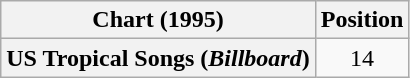<table class="wikitable plainrowheaders">
<tr>
<th scope="col">Chart (1995)</th>
<th scope="col">Position</th>
</tr>
<tr>
<th scope="row">US Tropical Songs (<em>Billboard</em>)</th>
<td align="center">14</td>
</tr>
</table>
